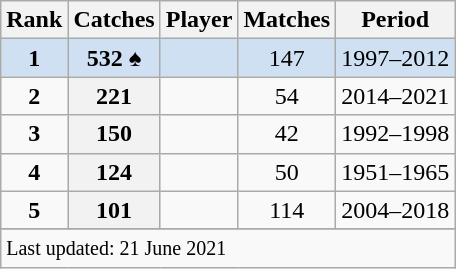<table class="wikitable plainrowheaders sortable">
<tr>
<th scope=col>Rank</th>
<th scope=col>Catches</th>
<th scope=col>Player</th>
<th scope=col>Matches</th>
<th scope=col>Period</th>
</tr>
<tr bgcolor=#cee0f2>
<td align=center><strong>1</strong></td>
<th scope=row style="background:#cee0f2; text-align:center;">532 ♠</th>
<td></td>
<td align=center>147</td>
<td>1997–2012</td>
</tr>
<tr>
<td align=center><strong>2</strong></td>
<th scope=row style=text-align:center;>221</th>
<td></td>
<td align=center>54</td>
<td>2014–2021</td>
</tr>
<tr>
<td align=center><strong>3</strong></td>
<th scope=row style=text-align:center;>150</th>
<td></td>
<td align=center>42</td>
<td>1992–1998</td>
</tr>
<tr>
<td align=center><strong>4</strong></td>
<th scope=row style=text-align:center;>124</th>
<td></td>
<td align=center>50</td>
<td>1951–1965</td>
</tr>
<tr>
<td align=center><strong>5</strong></td>
<th scope=row style=text-align:center;>101</th>
<td></td>
<td align=center>114</td>
<td>2004–2018</td>
</tr>
<tr>
</tr>
<tr class=sortbottom>
<td colspan=5><small>Last updated: 21 June 2021</small></td>
</tr>
</table>
